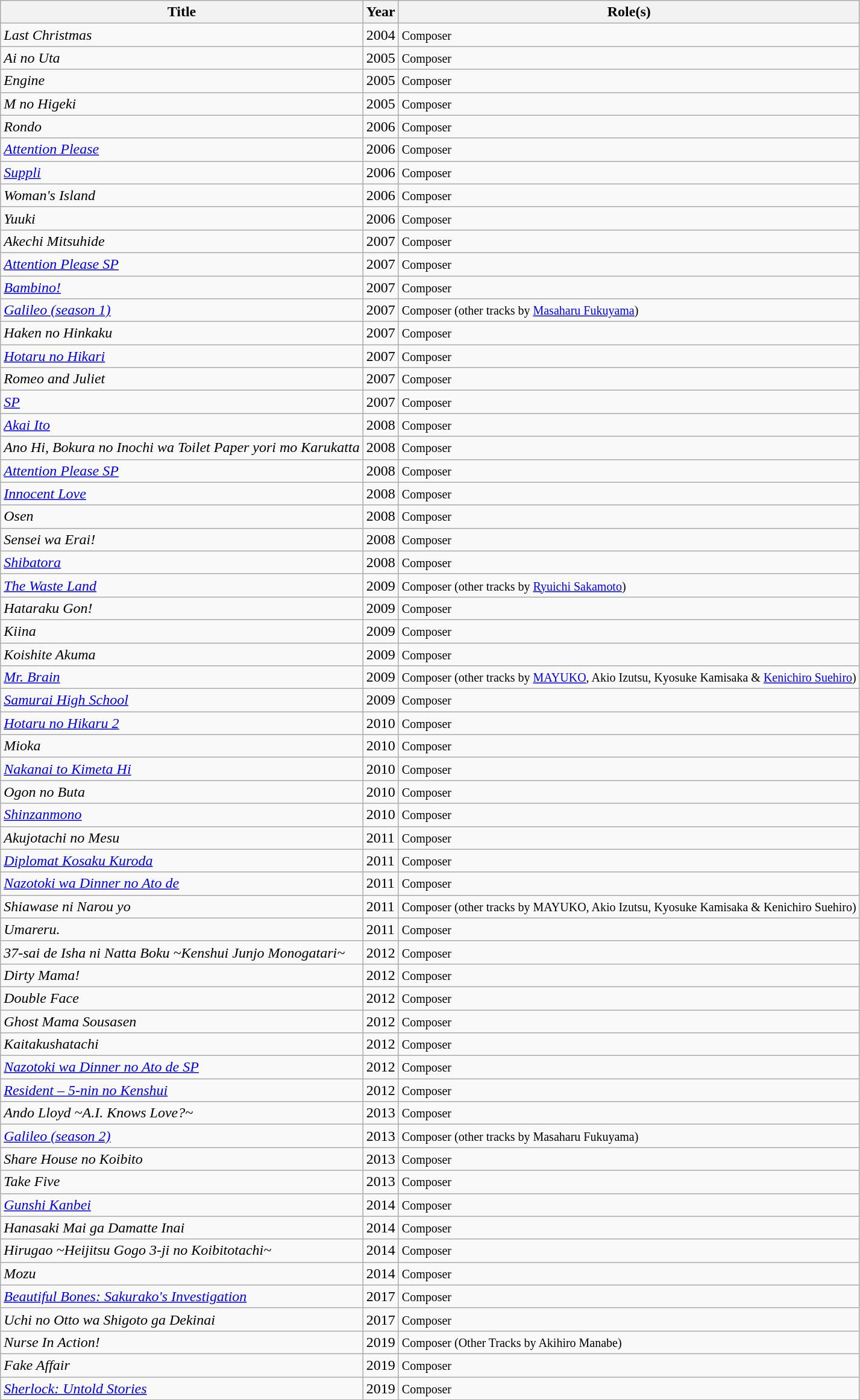<table class="wikitable">
<tr>
<th>Title</th>
<th>Year</th>
<th>Role(s)</th>
</tr>
<tr>
<td><em>Last Christmas</em></td>
<td>2004</td>
<td><small>Composer</small></td>
</tr>
<tr>
<td><em>Ai no Uta</em></td>
<td>2005</td>
<td><small>Composer</small></td>
</tr>
<tr>
<td><em>Engine</em></td>
<td>2005</td>
<td><small>Composer</small></td>
</tr>
<tr>
<td><em>M no Higeki</em></td>
<td>2005</td>
<td><small>Composer</small></td>
</tr>
<tr>
<td><em>Rondo</em></td>
<td>2006</td>
<td><small>Composer</small></td>
</tr>
<tr>
<td><em><a href='#'>Attention Please</a></em></td>
<td>2006</td>
<td><small>Composer</small></td>
</tr>
<tr>
<td><em><a href='#'>Suppli</a></em></td>
<td>2006</td>
<td><small>Composer</small></td>
</tr>
<tr>
<td><em>Woman's Island</em></td>
<td>2006</td>
<td><small>Composer</small></td>
</tr>
<tr>
<td><em>Yuuki</em></td>
<td>2006</td>
<td><small>Composer</small></td>
</tr>
<tr>
<td><em>Akechi Mitsuhide</em></td>
<td>2007</td>
<td><small>Composer</small></td>
</tr>
<tr>
<td><em><a href='#'>Attention Please SP</a></em></td>
<td>2007</td>
<td><small>Composer</small></td>
</tr>
<tr>
<td><em><a href='#'>Bambino!</a></em></td>
<td>2007</td>
<td><small>Composer</small></td>
</tr>
<tr>
<td><em><a href='#'>Galileo (season 1)</a></em></td>
<td>2007</td>
<td><small>Composer (other tracks by <a href='#'>Masaharu Fukuyama</a>)</small></td>
</tr>
<tr>
<td><em>Haken no Hinkaku</em></td>
<td>2007</td>
<td><small>Composer</small></td>
</tr>
<tr>
<td><em><a href='#'>Hotaru no Hikari</a></em></td>
<td>2007</td>
<td><small>Composer</small></td>
</tr>
<tr>
<td><em>Romeo and Juliet</em></td>
<td>2007</td>
<td><small>Composer</small></td>
</tr>
<tr>
<td><em><a href='#'>SP</a></em></td>
<td>2007</td>
<td><small>Composer</small></td>
</tr>
<tr>
<td><em><a href='#'>Akai Ito</a></em></td>
<td>2008</td>
<td><small>Composer</small></td>
</tr>
<tr>
<td><em>Ano Hi, Bokura no Inochi wa Toilet Paper yori mo Karukatta</em></td>
<td>2008</td>
<td><small>Composer</small></td>
</tr>
<tr>
<td><em><a href='#'>Attention Please SP</a></em></td>
<td>2008</td>
<td><small>Composer</small></td>
</tr>
<tr>
<td><em><a href='#'>Innocent Love</a></em></td>
<td>2008</td>
<td><small>Composer</small></td>
</tr>
<tr>
<td><em>Osen</em></td>
<td>2008</td>
<td><small>Composer</small></td>
</tr>
<tr>
<td><em>Sensei wa Erai!</em></td>
<td>2008</td>
<td><small>Composer</small></td>
</tr>
<tr>
<td><em><a href='#'>Shibatora</a></em></td>
<td>2008</td>
<td><small>Composer</small></td>
</tr>
<tr>
<td><em><a href='#'>The Waste Land</a></em></td>
<td>2009</td>
<td><small>Composer (other tracks by <a href='#'>Ryuichi Sakamoto</a>)</small></td>
</tr>
<tr>
<td><em>Hataraku Gon!</em></td>
<td>2009</td>
<td><small>Composer</small></td>
</tr>
<tr>
<td><em>Kiina</em></td>
<td>2009</td>
<td><small>Composer</small></td>
</tr>
<tr>
<td><em>Koishite Akuma</em></td>
<td>2009</td>
<td><small>Composer</small></td>
</tr>
<tr>
<td><em><a href='#'>Mr. Brain</a></em></td>
<td>2009</td>
<td><small>Composer (other tracks by <a href='#'>MAYUKO</a>, Akio Izutsu, Kyosuke Kamisaka & <a href='#'>Kenichiro Suehiro</a>)</small></td>
</tr>
<tr>
<td><em><a href='#'>Samurai High School</a></em></td>
<td>2009</td>
<td><small>Composer</small></td>
</tr>
<tr>
<td><em><a href='#'>Hotaru no Hikaru 2</a></em></td>
<td>2010</td>
<td><small>Composer</small></td>
</tr>
<tr>
<td><em>Mioka</em></td>
<td>2010</td>
<td><small>Composer</small></td>
</tr>
<tr>
<td><em><a href='#'>Nakanai to Kimeta Hi</a></em></td>
<td>2010</td>
<td><small>Composer</small></td>
</tr>
<tr>
<td><em>Ogon no Buta</em></td>
<td>2010</td>
<td><small>Composer</small></td>
</tr>
<tr>
<td><em><a href='#'>Shinzanmono</a></em></td>
<td>2010</td>
<td><small>Composer</small></td>
</tr>
<tr>
<td><em>Akujotachi no Mesu</em></td>
<td>2011</td>
<td><small>Composer</small></td>
</tr>
<tr>
<td><em><a href='#'>Diplomat Kosaku Kuroda</a></em></td>
<td>2011</td>
<td><small>Composer</small></td>
</tr>
<tr>
<td><em><a href='#'>Nazotoki wa Dinner no Ato de</a></em></td>
<td>2011</td>
<td><small>Composer</small></td>
</tr>
<tr>
<td><em>Shiawase ni Narou yo</em></td>
<td>2011</td>
<td><small>Composer (other tracks by MAYUKO, Akio Izutsu, Kyosuke Kamisaka & Kenichiro Suehiro)</small></td>
</tr>
<tr>
<td><em>Umareru.</em></td>
<td>2011</td>
<td><small>Composer</small></td>
</tr>
<tr>
<td><em>37-sai de Isha ni Natta Boku ~Kenshui Junjo Monogatari~</em></td>
<td>2012</td>
<td><small>Composer</small></td>
</tr>
<tr>
<td><em>Dirty Mama!</em></td>
<td>2012</td>
<td><small>Composer</small></td>
</tr>
<tr>
<td><em>Double Face</em></td>
<td>2012</td>
<td><small>Composer</small></td>
</tr>
<tr>
<td><em>Ghost Mama Sousasen</em></td>
<td>2012</td>
<td><small>Composer</small></td>
</tr>
<tr>
<td><em>Kaitakushatachi</em></td>
<td>2012</td>
<td><small>Composer</small></td>
</tr>
<tr>
<td><em><a href='#'>Nazotoki wa Dinner no Ato de SP</a></em></td>
<td>2012</td>
<td><small>Composer</small></td>
</tr>
<tr>
<td><em><a href='#'>Resident – 5-nin no Kenshui</a></em></td>
<td>2012</td>
<td><small>Composer</small></td>
</tr>
<tr>
<td><em>Ando Lloyd ~A.I. Knows Love?~</em></td>
<td>2013</td>
<td><small>Composer</small></td>
</tr>
<tr>
<td><em><a href='#'>Galileo (season 2)</a></em></td>
<td>2013</td>
<td><small>Composer (other tracks by Masaharu Fukuyama)</small></td>
</tr>
<tr>
<td><em>Share House no Koibito</em></td>
<td>2013</td>
<td><small>Composer</small></td>
</tr>
<tr>
<td><em>Take Five</em></td>
<td>2013</td>
<td><small>Composer</small></td>
</tr>
<tr>
<td><em><a href='#'>Gunshi Kanbei</a></em></td>
<td>2014</td>
<td><small>Composer</small></td>
</tr>
<tr>
<td><em>Hanasaki Mai ga Damatte Inai</em></td>
<td>2014</td>
<td><small>Composer</small></td>
</tr>
<tr>
<td><em>Hirugao ~Heijitsu Gogo 3-ji no Koibitotachi~</em></td>
<td>2014</td>
<td><small>Composer</small></td>
</tr>
<tr>
<td><em>Mozu</em></td>
<td>2014</td>
<td><small>Composer</small></td>
</tr>
<tr>
<td><em><a href='#'>Beautiful Bones: Sakurako's Investigation</a></em></td>
<td>2017</td>
<td><small>Composer</small></td>
</tr>
<tr>
<td><em>Uchi no Otto wa Shigoto ga Dekinai</em></td>
<td>2017</td>
<td><small>Composer</small></td>
</tr>
<tr>
<td><em>Nurse In Action!</em></td>
<td>2019</td>
<td><small>Composer (Other Tracks by Akihiro Manabe)</small></td>
</tr>
<tr>
<td><em>Fake Affair</em></td>
<td>2019</td>
<td><small>Composer</small></td>
</tr>
<tr>
<td><em><a href='#'>Sherlock: Untold Stories</a></em></td>
<td>2019</td>
<td><small>Composer</small></td>
</tr>
<tr>
</tr>
</table>
